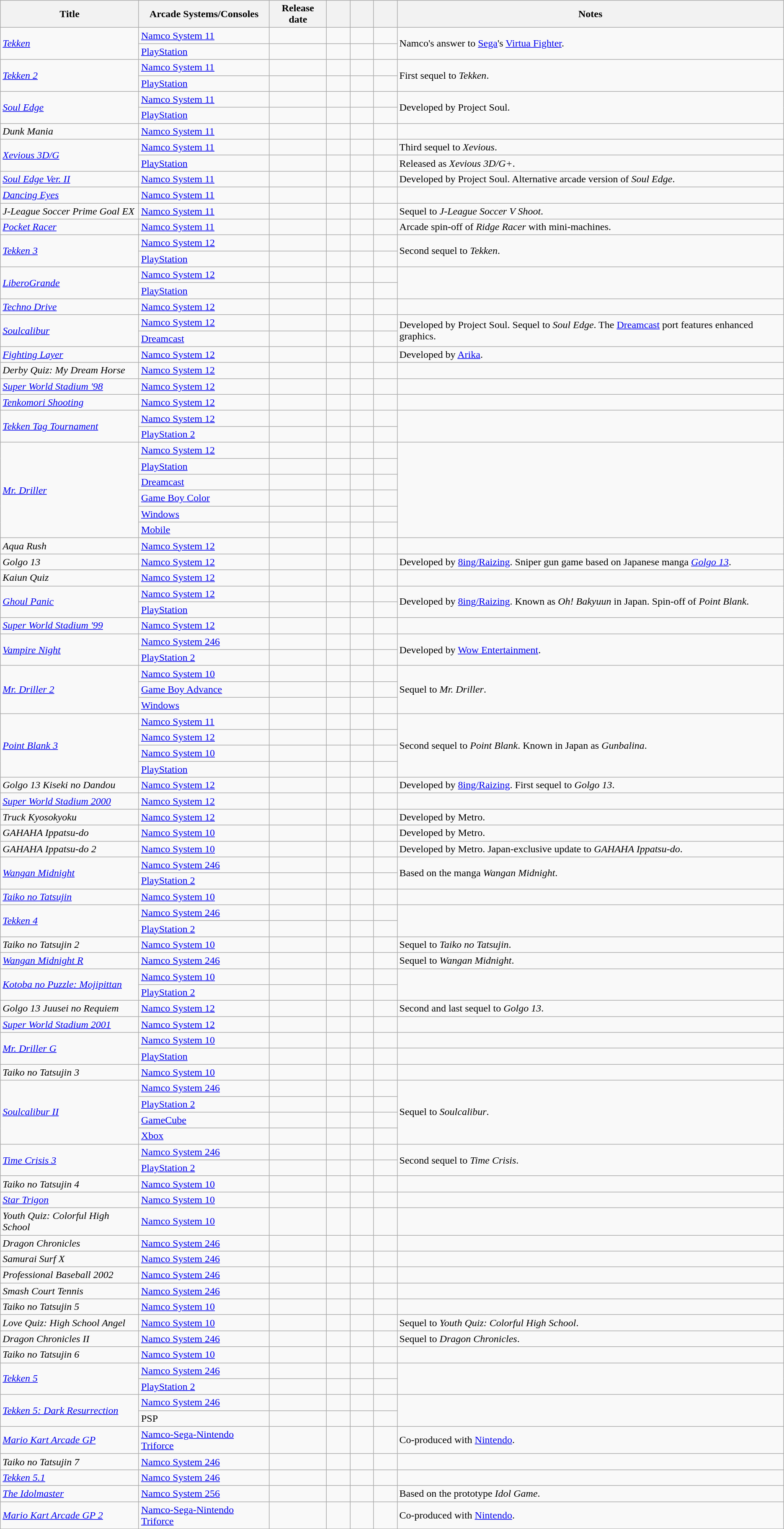<table class="wikitable sortable" width="auto">
<tr>
<th>Title</th>
<th>Arcade Systems/Consoles</th>
<th>Release date</th>
<th scope="col" style="width:3%;"></th>
<th scope="col" style="width:3%;"></th>
<th scope="col" style="width:3%;"></th>
<th class="unsortable">Notes</th>
</tr>
<tr>
<td scope="row" rowspan="2"><em><a href='#'>Tekken</a></em></td>
<td><a href='#'>Namco System 11</a></td>
<td></td>
<td></td>
<td></td>
<td></td>
<td rowspan="2">Namco's answer to <a href='#'>Sega</a>'s <a href='#'>Virtua Fighter</a>.</td>
</tr>
<tr>
<td><a href='#'>PlayStation</a></td>
<td></td>
<td></td>
<td></td>
<td></td>
</tr>
<tr>
<td scope="row" rowspan="2"><em><a href='#'>Tekken 2</a></em></td>
<td><a href='#'>Namco System 11</a></td>
<td></td>
<td></td>
<td></td>
<td></td>
<td rowspan="2">First sequel to <em>Tekken</em>.</td>
</tr>
<tr>
<td><a href='#'>PlayStation</a></td>
<td></td>
<td></td>
<td></td>
<td></td>
</tr>
<tr>
<td scope="row" rowspan="2"><em><a href='#'>Soul Edge</a></em></td>
<td><a href='#'>Namco System 11</a></td>
<td></td>
<td></td>
<td></td>
<td></td>
<td rowspan="2">Developed by Project Soul.</td>
</tr>
<tr>
<td><a href='#'>PlayStation</a></td>
<td></td>
<td></td>
<td></td>
<td></td>
</tr>
<tr>
<td><em>Dunk Mania</em></td>
<td><a href='#'>Namco System 11</a></td>
<td></td>
<td></td>
<td></td>
<td></td>
<td></td>
</tr>
<tr>
<td scope="row" rowspan="2"><em><a href='#'>Xevious 3D/G</a></em></td>
<td><a href='#'>Namco System 11</a></td>
<td></td>
<td></td>
<td></td>
<td></td>
<td>Third sequel to <em>Xevious</em>.</td>
</tr>
<tr>
<td><a href='#'>PlayStation</a></td>
<td></td>
<td></td>
<td></td>
<td></td>
<td>Released as <em>Xevious 3D/G+</em>.</td>
</tr>
<tr>
<td><em><a href='#'>Soul Edge Ver. II</a></em></td>
<td><a href='#'>Namco System 11</a></td>
<td></td>
<td></td>
<td></td>
<td></td>
<td>Developed by Project Soul. Alternative arcade version of <em>Soul Edge</em>.</td>
</tr>
<tr>
<td><em><a href='#'>Dancing Eyes</a></em></td>
<td><a href='#'>Namco System 11</a></td>
<td></td>
<td></td>
<td></td>
<td></td>
<td></td>
</tr>
<tr>
<td><em>J-League Soccer Prime Goal EX</em></td>
<td><a href='#'>Namco System 11</a></td>
<td></td>
<td></td>
<td></td>
<td></td>
<td>Sequel to <em>J-League Soccer V Shoot</em>.</td>
</tr>
<tr>
<td><em><a href='#'>Pocket Racer</a></em></td>
<td><a href='#'>Namco System 11</a></td>
<td></td>
<td></td>
<td></td>
<td></td>
<td>Arcade spin-off of <em>Ridge Racer</em> with mini-machines.</td>
</tr>
<tr>
<td scope="row" rowspan="2"><em><a href='#'>Tekken 3</a></em></td>
<td><a href='#'>Namco System 12</a></td>
<td></td>
<td></td>
<td></td>
<td></td>
<td rowspan="2">Second sequel to <em>Tekken</em>.</td>
</tr>
<tr>
<td><a href='#'>PlayStation</a></td>
<td></td>
<td></td>
<td></td>
<td></td>
</tr>
<tr>
<td scope="row" rowspan="2"><em><a href='#'>LiberoGrande</a></em></td>
<td><a href='#'>Namco System 12</a></td>
<td></td>
<td></td>
<td></td>
<td></td>
<td rowspan="2"></td>
</tr>
<tr>
<td><a href='#'>PlayStation</a></td>
<td></td>
<td></td>
<td></td>
<td></td>
</tr>
<tr>
<td><em><a href='#'>Techno Drive</a></em></td>
<td><a href='#'>Namco System 12</a></td>
<td></td>
<td></td>
<td></td>
<td></td>
<td></td>
</tr>
<tr>
<td scope="row" rowspan="2"><em><a href='#'>Soulcalibur</a></em></td>
<td><a href='#'>Namco System 12</a></td>
<td></td>
<td></td>
<td></td>
<td></td>
<td rowspan="2">Developed by Project Soul. Sequel to <em>Soul Edge</em>. The <a href='#'>Dreamcast</a> port features enhanced graphics.</td>
</tr>
<tr>
<td><a href='#'>Dreamcast</a></td>
<td></td>
<td></td>
<td></td>
<td></td>
</tr>
<tr>
<td><em><a href='#'>Fighting Layer</a></em></td>
<td><a href='#'>Namco System 12</a></td>
<td></td>
<td></td>
<td></td>
<td></td>
<td>Developed by <a href='#'>Arika</a>.</td>
</tr>
<tr>
<td><em>Derby Quiz: My Dream Horse</em></td>
<td><a href='#'>Namco System 12</a></td>
<td></td>
<td></td>
<td></td>
<td></td>
<td></td>
</tr>
<tr>
<td><em><a href='#'>Super World Stadium '98</a></em></td>
<td><a href='#'>Namco System 12</a></td>
<td></td>
<td></td>
<td></td>
<td></td>
<td></td>
</tr>
<tr>
<td><em><a href='#'>Tenkomori Shooting</a></em></td>
<td><a href='#'>Namco System 12</a></td>
<td></td>
<td></td>
<td></td>
<td></td>
<td></td>
</tr>
<tr>
<td scope="row" rowspan="2"><em><a href='#'>Tekken Tag Tournament</a></em></td>
<td><a href='#'>Namco System 12</a></td>
<td></td>
<td></td>
<td></td>
<td></td>
<td rowspan="2"></td>
</tr>
<tr>
<td><a href='#'>PlayStation 2</a></td>
<td></td>
<td></td>
<td></td>
<td></td>
</tr>
<tr>
<td scope="row" rowspan="6"><em><a href='#'>Mr. Driller</a></em></td>
<td><a href='#'>Namco System 12</a></td>
<td></td>
<td></td>
<td></td>
<td></td>
<td rowspan="6"></td>
</tr>
<tr>
<td><a href='#'>PlayStation</a></td>
<td></td>
<td></td>
<td></td>
<td></td>
</tr>
<tr>
<td><a href='#'>Dreamcast</a></td>
<td></td>
<td></td>
<td></td>
<td></td>
</tr>
<tr>
<td><a href='#'>Game Boy Color</a></td>
<td></td>
<td></td>
<td></td>
<td></td>
</tr>
<tr>
<td><a href='#'>Windows</a></td>
<td></td>
<td></td>
<td></td>
<td></td>
</tr>
<tr>
<td><a href='#'>Mobile</a></td>
<td></td>
<td></td>
<td></td>
<td></td>
</tr>
<tr>
<td><em>Aqua Rush</em></td>
<td><a href='#'>Namco System 12</a></td>
<td></td>
<td></td>
<td></td>
<td></td>
<td></td>
</tr>
<tr>
<td><em>Golgo 13</em></td>
<td><a href='#'>Namco System 12</a></td>
<td></td>
<td></td>
<td></td>
<td></td>
<td>Developed by <a href='#'>8ing/Raizing</a>. Sniper gun game based on Japanese manga <em><a href='#'>Golgo 13</a></em>.</td>
</tr>
<tr>
<td><em>Kaiun Quiz</em></td>
<td><a href='#'>Namco System 12</a></td>
<td></td>
<td></td>
<td></td>
<td></td>
<td></td>
</tr>
<tr>
<td scope="row" rowspan="2"><em><a href='#'>Ghoul Panic</a></em></td>
<td><a href='#'>Namco System 12</a></td>
<td></td>
<td></td>
<td></td>
<td></td>
<td rowspan="2">Developed by <a href='#'>8ing/Raizing</a>. Known as <em>Oh! Bakyuun</em> in Japan. Spin-off of <em>Point Blank</em>.</td>
</tr>
<tr>
<td><a href='#'>PlayStation</a></td>
<td></td>
<td></td>
<td></td>
<td></td>
</tr>
<tr>
<td><em><a href='#'>Super World Stadium '99</a></em></td>
<td><a href='#'>Namco System 12</a></td>
<td></td>
<td></td>
<td></td>
<td></td>
<td></td>
</tr>
<tr>
<td scope="row" rowspan="2"><em><a href='#'>Vampire Night</a></em></td>
<td><a href='#'>Namco System 246</a></td>
<td></td>
<td></td>
<td></td>
<td></td>
<td rowspan="2">Developed by <a href='#'>Wow Entertainment</a>.</td>
</tr>
<tr>
<td><a href='#'>PlayStation 2</a></td>
<td></td>
<td></td>
<td></td>
<td></td>
</tr>
<tr>
<td scope="row" rowspan="3"><em><a href='#'>Mr. Driller 2</a></em></td>
<td><a href='#'>Namco System 10</a></td>
<td></td>
<td></td>
<td></td>
<td></td>
<td rowspan="3">Sequel to <em>Mr. Driller</em>.</td>
</tr>
<tr>
<td><a href='#'>Game Boy Advance</a></td>
<td></td>
<td></td>
<td></td>
<td></td>
</tr>
<tr>
<td><a href='#'>Windows</a></td>
<td></td>
<td></td>
<td></td>
<td></td>
</tr>
<tr>
<td scope="row" rowspan="4"><em><a href='#'>Point Blank 3</a></em></td>
<td><a href='#'>Namco System 11</a></td>
<td></td>
<td></td>
<td></td>
<td></td>
<td rowspan="4">Second sequel to <em>Point Blank</em>. Known in Japan as <em>Gunbalina</em>.</td>
</tr>
<tr>
<td><a href='#'>Namco System 12</a></td>
<td></td>
<td></td>
<td></td>
<td></td>
</tr>
<tr>
<td><a href='#'>Namco System 10</a></td>
<td></td>
<td></td>
<td></td>
<td></td>
</tr>
<tr>
<td><a href='#'>PlayStation</a></td>
<td></td>
<td></td>
<td></td>
<td></td>
</tr>
<tr>
<td><em>Golgo 13 Kiseki no Dandou</em></td>
<td><a href='#'>Namco System 12</a></td>
<td></td>
<td></td>
<td></td>
<td></td>
<td>Developed by <a href='#'>8ing/Raizing</a>. First sequel to <em>Golgo 13</em>.</td>
</tr>
<tr>
<td><em><a href='#'>Super World Stadium 2000</a></em></td>
<td><a href='#'>Namco System 12</a></td>
<td></td>
<td></td>
<td></td>
<td></td>
<td></td>
</tr>
<tr>
<td><em>Truck Kyosokyoku</em></td>
<td><a href='#'>Namco System 12</a></td>
<td></td>
<td></td>
<td></td>
<td></td>
<td>Developed by Metro.</td>
</tr>
<tr>
<td><em>GAHAHA Ippatsu-do</em></td>
<td><a href='#'>Namco System 10</a></td>
<td></td>
<td></td>
<td></td>
<td></td>
<td>Developed by Metro.</td>
</tr>
<tr>
<td><em>GAHAHA Ippatsu-do 2</em></td>
<td><a href='#'>Namco System 10</a></td>
<td></td>
<td></td>
<td></td>
<td></td>
<td>Developed by Metro. Japan-exclusive update to <em>GAHAHA Ippatsu-do</em>.</td>
</tr>
<tr>
<td scope="row" rowspan="2"><em><a href='#'>Wangan Midnight</a></em></td>
<td><a href='#'>Namco System 246</a></td>
<td></td>
<td></td>
<td></td>
<td></td>
<td rowspan="2">Based on the manga <em>Wangan Midnight</em>.</td>
</tr>
<tr>
<td><a href='#'>PlayStation 2</a></td>
<td></td>
<td></td>
<td></td>
<td></td>
</tr>
<tr>
<td><em><a href='#'>Taiko no Tatsujin</a></em></td>
<td><a href='#'>Namco System 10</a></td>
<td></td>
<td></td>
<td></td>
<td></td>
<td></td>
</tr>
<tr>
<td scope="row" rowspan="2"><em><a href='#'>Tekken 4</a></em></td>
<td><a href='#'>Namco System 246</a></td>
<td></td>
<td></td>
<td></td>
<td></td>
<td rowspan="2"></td>
</tr>
<tr>
<td><a href='#'>PlayStation 2</a></td>
<td></td>
<td></td>
<td></td>
<td></td>
</tr>
<tr>
<td><em>Taiko no Tatsujin 2</em></td>
<td><a href='#'>Namco System 10</a></td>
<td></td>
<td></td>
<td></td>
<td></td>
<td>Sequel to <em>Taiko no Tatsujin</em>.</td>
</tr>
<tr>
<td><em><a href='#'>Wangan Midnight R</a></em></td>
<td><a href='#'>Namco System 246</a></td>
<td></td>
<td></td>
<td></td>
<td></td>
<td>Sequel to <em>Wangan Midnight</em>.</td>
</tr>
<tr>
<td scope="row" rowspan="2"><em><a href='#'>Kotoba no Puzzle: Mojipittan</a></em></td>
<td><a href='#'>Namco System 10</a></td>
<td></td>
<td></td>
<td></td>
<td></td>
<td rowspan="2"></td>
</tr>
<tr>
<td><a href='#'>PlayStation 2</a></td>
<td></td>
<td></td>
<td></td>
<td></td>
</tr>
<tr>
<td><em>Golgo 13 Juusei no Requiem</em></td>
<td><a href='#'>Namco System 12</a></td>
<td></td>
<td></td>
<td></td>
<td></td>
<td>Second and last sequel to <em>Golgo 13</em>.</td>
</tr>
<tr>
<td><em><a href='#'>Super World Stadium 2001</a></em></td>
<td><a href='#'>Namco System 12</a></td>
<td></td>
<td></td>
<td></td>
<td></td>
<td></td>
</tr>
<tr>
<td scope="row" rowspan="2"><em><a href='#'>Mr. Driller G</a></em></td>
<td><a href='#'>Namco System 10</a></td>
<td></td>
<td></td>
<td></td>
<td></td>
<td></td>
</tr>
<tr>
<td><a href='#'>PlayStation</a></td>
<td></td>
<td></td>
<td></td>
<td></td>
<td></td>
</tr>
<tr>
<td><em>Taiko no Tatsujin 3</em></td>
<td><a href='#'>Namco System 10</a></td>
<td></td>
<td></td>
<td></td>
<td></td>
<td></td>
</tr>
<tr>
<td scope="row" rowspan="4"><em><a href='#'>Soulcalibur II</a></em></td>
<td><a href='#'>Namco System 246</a></td>
<td></td>
<td></td>
<td></td>
<td></td>
<td rowspan="4">Sequel to <em>Soulcalibur</em>.</td>
</tr>
<tr>
<td><a href='#'>PlayStation 2</a></td>
<td></td>
<td></td>
<td></td>
<td></td>
</tr>
<tr>
<td><a href='#'>GameCube</a></td>
<td></td>
<td></td>
<td></td>
<td></td>
</tr>
<tr>
<td><a href='#'>Xbox</a></td>
<td></td>
<td></td>
<td></td>
<td></td>
</tr>
<tr>
<td scope="row" rowspan="2"><em><a href='#'>Time Crisis 3</a></em></td>
<td><a href='#'>Namco System 246</a></td>
<td></td>
<td></td>
<td></td>
<td></td>
<td rowspan="2">Second sequel to <em>Time Crisis</em>.</td>
</tr>
<tr>
<td><a href='#'>PlayStation 2</a></td>
<td></td>
<td></td>
<td></td>
<td></td>
</tr>
<tr>
<td><em>Taiko no Tatsujin 4</em></td>
<td><a href='#'>Namco System 10</a></td>
<td></td>
<td></td>
<td></td>
<td></td>
<td></td>
</tr>
<tr>
<td><em><a href='#'>Star Trigon</a></em></td>
<td><a href='#'>Namco System 10</a></td>
<td></td>
<td></td>
<td></td>
<td></td>
<td></td>
</tr>
<tr>
<td><em>Youth Quiz: Colorful High School</em></td>
<td><a href='#'>Namco System 10</a></td>
<td></td>
<td></td>
<td></td>
<td></td>
<td></td>
</tr>
<tr>
<td><em>Dragon Chronicles</em></td>
<td><a href='#'>Namco System 246</a></td>
<td></td>
<td></td>
<td></td>
<td></td>
<td></td>
</tr>
<tr>
<td><em>Samurai Surf X</em></td>
<td><a href='#'>Namco System 246</a></td>
<td></td>
<td></td>
<td></td>
<td></td>
<td></td>
</tr>
<tr>
<td><em>Professional Baseball 2002</em></td>
<td><a href='#'>Namco System 246</a></td>
<td></td>
<td></td>
<td></td>
<td></td>
<td></td>
</tr>
<tr>
<td><em>Smash Court Tennis</em></td>
<td><a href='#'>Namco System 246</a></td>
<td></td>
<td></td>
<td></td>
<td></td>
<td></td>
</tr>
<tr>
<td><em>Taiko no Tatsujin 5</em></td>
<td><a href='#'>Namco System 10</a></td>
<td></td>
<td></td>
<td></td>
<td></td>
<td></td>
</tr>
<tr>
<td><em>Love Quiz: High School Angel</em></td>
<td><a href='#'>Namco System 10</a></td>
<td></td>
<td></td>
<td></td>
<td></td>
<td>Sequel to <em>Youth Quiz: Colorful High School</em>.</td>
</tr>
<tr>
<td><em>Dragon Chronicles II</em></td>
<td><a href='#'>Namco System 246</a></td>
<td></td>
<td></td>
<td></td>
<td></td>
<td>Sequel to <em>Dragon Chronicles</em>.</td>
</tr>
<tr>
<td><em>Taiko no Tatsujin 6</em></td>
<td><a href='#'>Namco System 10</a></td>
<td></td>
<td></td>
<td></td>
<td></td>
<td></td>
</tr>
<tr>
<td scope="row" rowspan="2"><em><a href='#'>Tekken 5</a></em></td>
<td><a href='#'>Namco System 246</a></td>
<td></td>
<td></td>
<td></td>
<td></td>
<td rowspan="2"></td>
</tr>
<tr>
<td><a href='#'>PlayStation 2</a></td>
<td></td>
<td></td>
<td></td>
<td></td>
</tr>
<tr>
<td rowspan="2"><em><a href='#'>Tekken 5: Dark Resurrection</a></em></td>
<td><a href='#'>Namco System 246</a></td>
<td></td>
<td></td>
<td></td>
<td></td>
<td rowspan="2"></td>
</tr>
<tr>
<td>PSP</td>
<td></td>
<td></td>
<td></td>
<td></td>
</tr>
<tr>
<td><em><a href='#'>Mario Kart Arcade GP</a></em></td>
<td><a href='#'>Namco-Sega-Nintendo Triforce</a></td>
<td></td>
<td></td>
<td></td>
<td></td>
<td>Co-produced with <a href='#'>Nintendo</a>.</td>
</tr>
<tr>
<td><em>Taiko no Tatsujin 7</em></td>
<td><a href='#'>Namco System 246</a></td>
<td></td>
<td></td>
<td></td>
<td></td>
<td></td>
</tr>
<tr>
<td><em><a href='#'>Tekken 5.1</a></em></td>
<td><a href='#'>Namco System 246</a></td>
<td></td>
<td></td>
<td></td>
<td></td>
<td></td>
</tr>
<tr>
<td><em><a href='#'>The Idolmaster</a></em></td>
<td><a href='#'>Namco System 256</a></td>
<td></td>
<td></td>
<td></td>
<td></td>
<td>Based on the prototype <em>Idol Game</em>.</td>
</tr>
<tr>
<td><em><a href='#'>Mario Kart Arcade GP 2</a></em></td>
<td><a href='#'>Namco-Sega-Nintendo Triforce</a></td>
<td></td>
<td></td>
<td></td>
<td></td>
<td>Co-produced with <a href='#'>Nintendo</a>.</td>
</tr>
</table>
